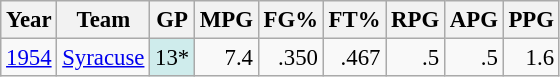<table class="wikitable sortable" style="font-size:95%; text-align:right;">
<tr>
<th>Year</th>
<th>Team</th>
<th>GP</th>
<th>MPG</th>
<th>FG%</th>
<th>FT%</th>
<th>RPG</th>
<th>APG</th>
<th>PPG</th>
</tr>
<tr>
<td style="text-align:left;"><a href='#'>1954</a></td>
<td style="text-align:left;"><a href='#'>Syracuse</a></td>
<td style="background:#cfecec;">13*</td>
<td>7.4</td>
<td>.350</td>
<td>.467</td>
<td>.5</td>
<td>.5</td>
<td>1.6</td>
</tr>
</table>
